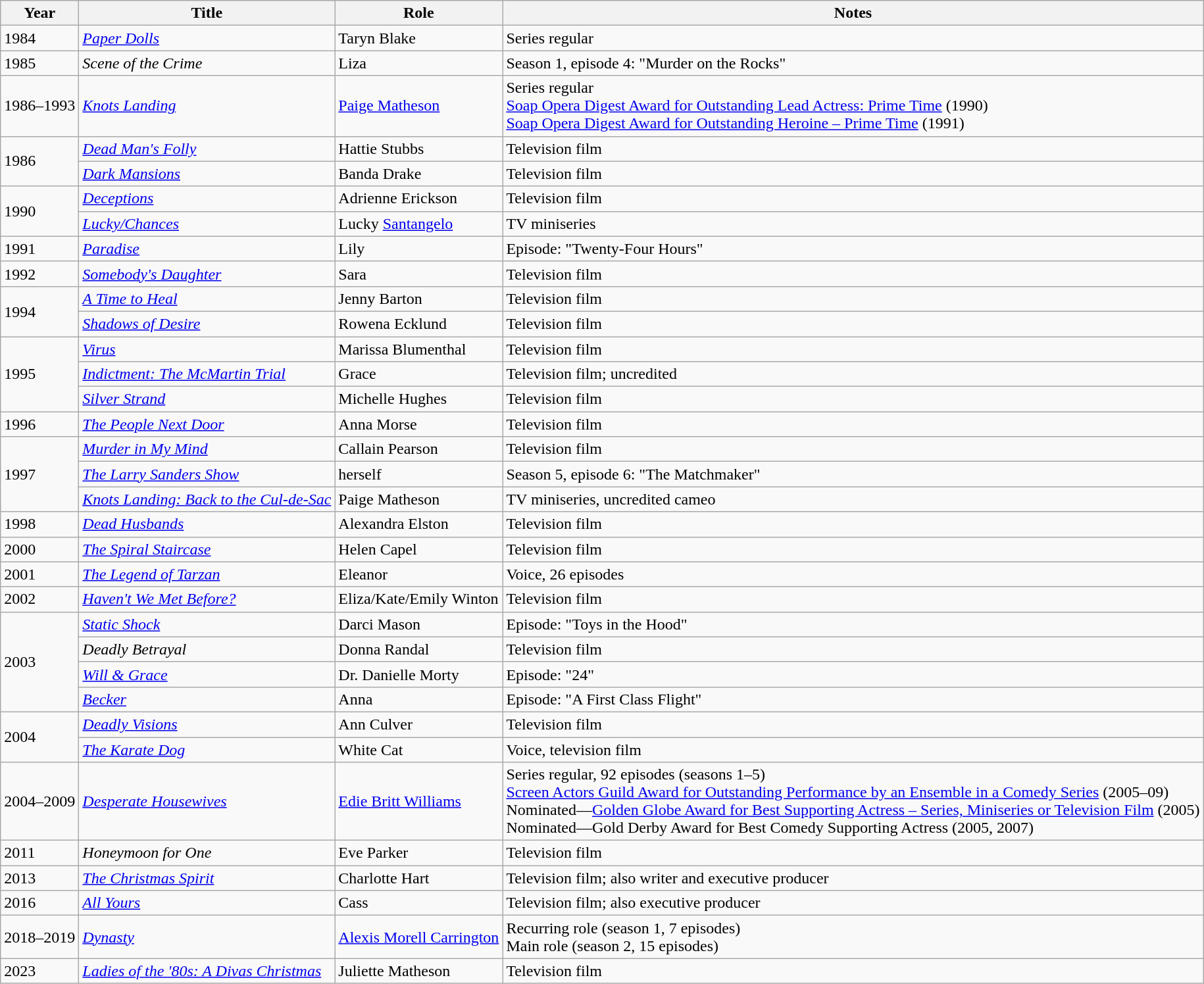<table class="wikitable sortable">
<tr>
<th>Year</th>
<th>Title</th>
<th>Role</th>
<th scope="col" class="unsortable">Notes</th>
</tr>
<tr>
<td>1984</td>
<td><em><a href='#'>Paper Dolls</a></em></td>
<td>Taryn Blake</td>
<td>Series regular</td>
</tr>
<tr>
<td>1985</td>
<td><em>Scene of the Crime</em></td>
<td>Liza</td>
<td>Season 1, episode 4: "Murder on the Rocks"</td>
</tr>
<tr>
<td>1986–1993</td>
<td><em><a href='#'>Knots Landing</a></em></td>
<td><a href='#'>Paige Matheson</a></td>
<td>Series regular<br> <a href='#'>Soap Opera Digest Award for Outstanding Lead Actress: Prime Time</a> (1990)<br><a href='#'>Soap Opera Digest Award for Outstanding Heroine – Prime Time</a> (1991)</td>
</tr>
<tr>
<td rowspan="2">1986</td>
<td><em><a href='#'>Dead Man's Folly</a></em></td>
<td>Hattie Stubbs</td>
<td>Television film</td>
</tr>
<tr>
<td><em><a href='#'>Dark Mansions</a></em></td>
<td>Banda Drake</td>
<td>Television film</td>
</tr>
<tr>
<td rowspan="2">1990</td>
<td><em><a href='#'>Deceptions</a></em></td>
<td>Adrienne Erickson</td>
<td>Television film</td>
</tr>
<tr>
<td><em><a href='#'>Lucky/Chances</a></em></td>
<td>Lucky <a href='#'>Santangelo</a></td>
<td>TV miniseries</td>
</tr>
<tr>
<td>1991</td>
<td><em><a href='#'>Paradise</a></em></td>
<td>Lily</td>
<td>Episode: "Twenty-Four Hours"</td>
</tr>
<tr>
<td>1992</td>
<td><em><a href='#'>Somebody's Daughter</a></em></td>
<td>Sara</td>
<td>Television film</td>
</tr>
<tr>
<td rowspan="2">1994</td>
<td><em><a href='#'>A Time to Heal</a></em></td>
<td>Jenny Barton</td>
<td>Television film</td>
</tr>
<tr>
<td><em><a href='#'>Shadows of Desire</a></em></td>
<td>Rowena Ecklund</td>
<td>Television film</td>
</tr>
<tr>
<td rowspan="3">1995</td>
<td><em><a href='#'>Virus</a></em></td>
<td>Marissa Blumenthal</td>
<td>Television film</td>
</tr>
<tr>
<td><em><a href='#'>Indictment: The McMartin Trial</a></em></td>
<td>Grace</td>
<td>Television film; uncredited</td>
</tr>
<tr>
<td><em><a href='#'>Silver Strand</a></em></td>
<td>Michelle Hughes</td>
<td>Television film</td>
</tr>
<tr>
<td>1996</td>
<td><em><a href='#'>The People Next Door</a></em></td>
<td>Anna Morse</td>
<td>Television film</td>
</tr>
<tr>
<td rowspan="3">1997</td>
<td><em><a href='#'>Murder in My Mind</a></em></td>
<td>Callain Pearson</td>
<td>Television film</td>
</tr>
<tr>
<td><em><a href='#'>The Larry Sanders Show</a></em></td>
<td>herself</td>
<td>Season 5, episode 6: "The Matchmaker"</td>
</tr>
<tr>
<td><em><a href='#'>Knots Landing: Back to the Cul-de-Sac</a></em></td>
<td>Paige Matheson</td>
<td>TV miniseries, uncredited cameo</td>
</tr>
<tr>
<td>1998</td>
<td><em><a href='#'>Dead Husbands</a></em></td>
<td>Alexandra Elston</td>
<td>Television film</td>
</tr>
<tr>
<td>2000</td>
<td><em><a href='#'>The Spiral Staircase</a></em></td>
<td>Helen Capel</td>
<td>Television film</td>
</tr>
<tr>
<td>2001</td>
<td><em><a href='#'>The Legend of Tarzan</a></em></td>
<td>Eleanor</td>
<td>Voice, 26 episodes</td>
</tr>
<tr>
<td>2002</td>
<td><em><a href='#'>Haven't We Met Before?</a></em></td>
<td>Eliza/Kate/Emily Winton</td>
<td>Television film</td>
</tr>
<tr>
<td rowspan="4">2003</td>
<td><em><a href='#'>Static Shock</a></em></td>
<td>Darci Mason</td>
<td>Episode: "Toys in the Hood"</td>
</tr>
<tr>
<td><em>Deadly Betrayal</em></td>
<td>Donna Randal</td>
<td>Television film</td>
</tr>
<tr>
<td><em><a href='#'>Will & Grace</a></em></td>
<td>Dr. Danielle Morty</td>
<td>Episode: "24"</td>
</tr>
<tr>
<td><em><a href='#'>Becker</a></em></td>
<td>Anna</td>
<td>Episode: "A First Class Flight"</td>
</tr>
<tr>
<td rowspan="2">2004</td>
<td><em><a href='#'>Deadly Visions</a></em></td>
<td>Ann Culver</td>
<td>Television film</td>
</tr>
<tr>
<td><em><a href='#'>The Karate Dog</a></em></td>
<td>White Cat</td>
<td>Voice, television film</td>
</tr>
<tr>
<td>2004–2009</td>
<td><em><a href='#'>Desperate Housewives</a></em></td>
<td><a href='#'>Edie Britt Williams</a></td>
<td>Series regular, 92 episodes (seasons 1–5)<br><a href='#'>Screen Actors Guild Award for Outstanding Performance by an Ensemble in a Comedy Series</a> (2005–09)<br>Nominated—<a href='#'>Golden Globe Award for Best Supporting Actress – Series, Miniseries or Television Film</a> (2005)<br>Nominated—Gold Derby Award for Best Comedy Supporting Actress (2005, 2007)</td>
</tr>
<tr>
<td>2011</td>
<td><em>Honeymoon for One</em></td>
<td>Eve Parker</td>
<td>Television film</td>
</tr>
<tr>
<td>2013</td>
<td><em><a href='#'>The Christmas Spirit</a></em></td>
<td>Charlotte Hart</td>
<td>Television film; also writer and executive producer</td>
</tr>
<tr>
<td>2016</td>
<td><em><a href='#'>All Yours</a></em></td>
<td>Cass</td>
<td>Television film; also executive producer</td>
</tr>
<tr>
<td>2018–2019</td>
<td><em><a href='#'>Dynasty</a></em></td>
<td><a href='#'>Alexis Morell Carrington</a></td>
<td>Recurring role (season 1, 7 episodes)<br>Main role (season 2, 15 episodes)</td>
</tr>
<tr>
<td>2023</td>
<td><em><a href='#'>Ladies of the '80s: A Divas Christmas</a></em></td>
<td>Juliette Matheson</td>
<td>Television film</td>
</tr>
</table>
